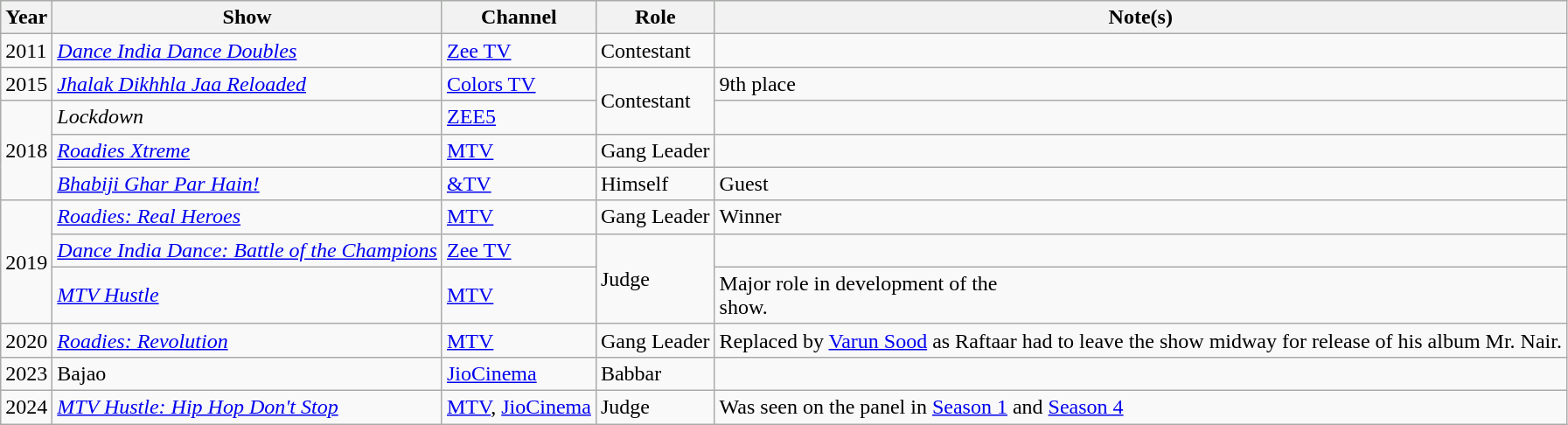<table class="wikitable">
<tr style="background:#cfc; text-align:center;">
<th><strong>Year</strong></th>
<th><strong>Show</strong></th>
<th><strong>Channel</strong></th>
<th><strong>Role</strong></th>
<th><strong>Note(s)</strong></th>
</tr>
<tr>
<td>2011</td>
<td><em><a href='#'>Dance India Dance Doubles</a></em></td>
<td><a href='#'>Zee TV</a></td>
<td>Contestant</td>
<td></td>
</tr>
<tr>
<td>2015</td>
<td><em><a href='#'>Jhalak Dikhhla Jaa Reloaded</a></em></td>
<td><a href='#'>Colors TV</a></td>
<td rowspan="2">Contestant</td>
<td>9th place</td>
</tr>
<tr>
<td rowspan="3">2018</td>
<td><em>Lockdown</em></td>
<td><a href='#'>ZEE5</a></td>
<td></td>
</tr>
<tr>
<td><em><a href='#'>Roadies Xtreme</a></em></td>
<td><a href='#'>MTV</a></td>
<td>Gang Leader</td>
<td></td>
</tr>
<tr>
<td><em><a href='#'>Bhabiji Ghar Par Hain!</a></em></td>
<td><a href='#'>&TV</a></td>
<td>Himself</td>
<td>Guest</td>
</tr>
<tr>
<td rowspan="3">2019</td>
<td><em><a href='#'>Roadies: Real Heroes</a></em></td>
<td><a href='#'>MTV</a></td>
<td>Gang Leader</td>
<td>Winner</td>
</tr>
<tr>
<td><em><a href='#'>Dance India Dance: Battle of the Champions</a></em></td>
<td><a href='#'>Zee TV</a></td>
<td rowspan="2">Judge</td>
<td></td>
</tr>
<tr>
<td><em><a href='#'>MTV Hustle</a></em></td>
<td><a href='#'>MTV</a></td>
<td>Major role in development   of the<br>show.</td>
</tr>
<tr>
<td>2020</td>
<td><em><a href='#'>Roadies: Revolution</a></em></td>
<td><a href='#'>MTV</a></td>
<td>Gang Leader</td>
<td>Replaced by <a href='#'>Varun Sood</a> as Raftaar had to leave  the show midway for release of his album Mr. Nair.</td>
</tr>
<tr>
<td>2023</td>
<td>Bajao</td>
<td><a href='#'>JioCinema</a></td>
<td>Babbar</td>
</tr>
<tr>
<td>2024</td>
<td><em><a href='#'>MTV Hustle: Hip Hop Don't Stop</a></em></td>
<td><a href='#'>MTV</a>, <a href='#'>JioCinema</a></td>
<td>Judge</td>
<td>Was seen on the panel in <a href='#'>Season 1</a> and <a href='#'>Season 4</a></td>
</tr>
</table>
